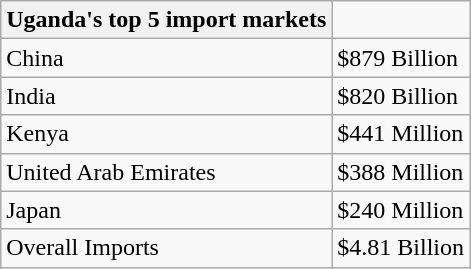<table class="wikitable">
<tr>
<th>Uganda's top 5 import markets</th>
</tr>
<tr>
<td>China</td>
<td>$879 Billion</td>
</tr>
<tr>
<td>India</td>
<td>$820 Billion</td>
</tr>
<tr>
<td>Kenya</td>
<td>$441 Million</td>
</tr>
<tr>
<td>United Arab Emirates</td>
<td>$388 Million</td>
</tr>
<tr>
<td>Japan</td>
<td>$240 Million</td>
</tr>
<tr>
<td>Overall Imports</td>
<td>$4.81 Billion</td>
</tr>
</table>
